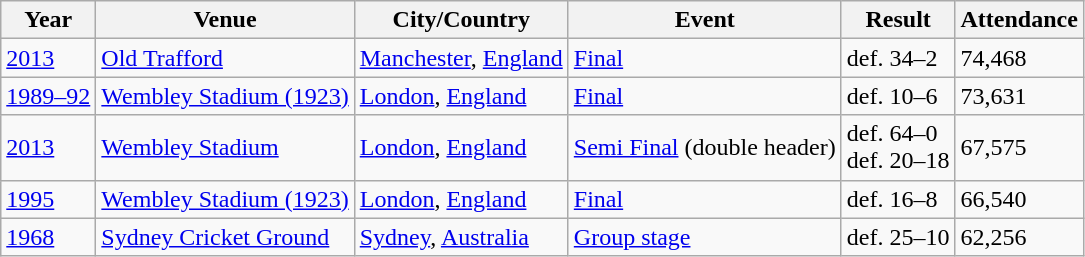<table class="wikitable">
<tr>
<th>Year</th>
<th>Venue</th>
<th>City/Country</th>
<th>Event</th>
<th>Result</th>
<th>Attendance</th>
</tr>
<tr>
<td><a href='#'>2013</a></td>
<td><a href='#'>Old Trafford</a></td>
<td><a href='#'>Manchester</a>, <a href='#'>England</a></td>
<td><a href='#'>Final</a></td>
<td> def.  34–2</td>
<td>74,468</td>
</tr>
<tr>
<td><a href='#'>1989–92</a></td>
<td><a href='#'>Wembley Stadium (1923)</a></td>
<td><a href='#'>London</a>, <a href='#'>England</a></td>
<td><a href='#'>Final</a></td>
<td> def.  10–6</td>
<td>73,631</td>
</tr>
<tr>
<td><a href='#'>2013</a></td>
<td><a href='#'>Wembley Stadium</a></td>
<td><a href='#'>London</a>, <a href='#'>England</a></td>
<td><a href='#'>Semi Final</a> (double header)</td>
<td> def.  64–0 <br>  def.  20–18</td>
<td>67,575</td>
</tr>
<tr>
<td><a href='#'>1995</a></td>
<td><a href='#'>Wembley Stadium (1923)</a></td>
<td><a href='#'>London</a>, <a href='#'>England</a></td>
<td><a href='#'>Final</a></td>
<td> def.  16–8</td>
<td>66,540</td>
</tr>
<tr>
<td><a href='#'>1968</a></td>
<td><a href='#'>Sydney Cricket Ground</a></td>
<td><a href='#'>Sydney</a>, <a href='#'>Australia</a></td>
<td><a href='#'>Group stage</a></td>
<td> def.  25–10</td>
<td>62,256</td>
</tr>
</table>
